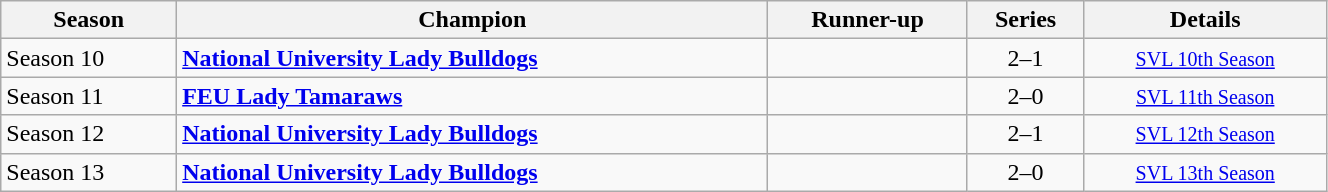<table class="wikitable" style="width:70%">
<tr>
<th>Season</th>
<th>Champion</th>
<th>Runner-up</th>
<th>Series</th>
<th>Details</th>
</tr>
<tr>
<td>Season 10</td>
<td> <strong><a href='#'>National University Lady Bulldogs</a></strong></td>
<td> </td>
<td style="text-align:center">2–1</td>
<td style="text-align:center"><small><a href='#'>SVL 10th Season</a></small></td>
</tr>
<tr>
<td>Season 11</td>
<td> <strong><a href='#'>FEU Lady Tamaraws</a></strong></td>
<td> </td>
<td style="text-align:center">2–0</td>
<td style="text-align:center"><small><a href='#'>SVL 11th Season</a></small></td>
</tr>
<tr>
<td>Season 12</td>
<td> <strong><a href='#'>National University Lady Bulldogs</a></strong></td>
<td> </td>
<td style="text-align:center">2–1</td>
<td style="text-align:center"><small><a href='#'>SVL 12th Season</a></small></td>
</tr>
<tr>
<td>Season 13</td>
<td> <strong><a href='#'>National University Lady Bulldogs</a></strong></td>
<td> </td>
<td style="text-align:center">2–0</td>
<td style="text-align:center"><small><a href='#'>SVL 13th Season</a></small></td>
</tr>
</table>
